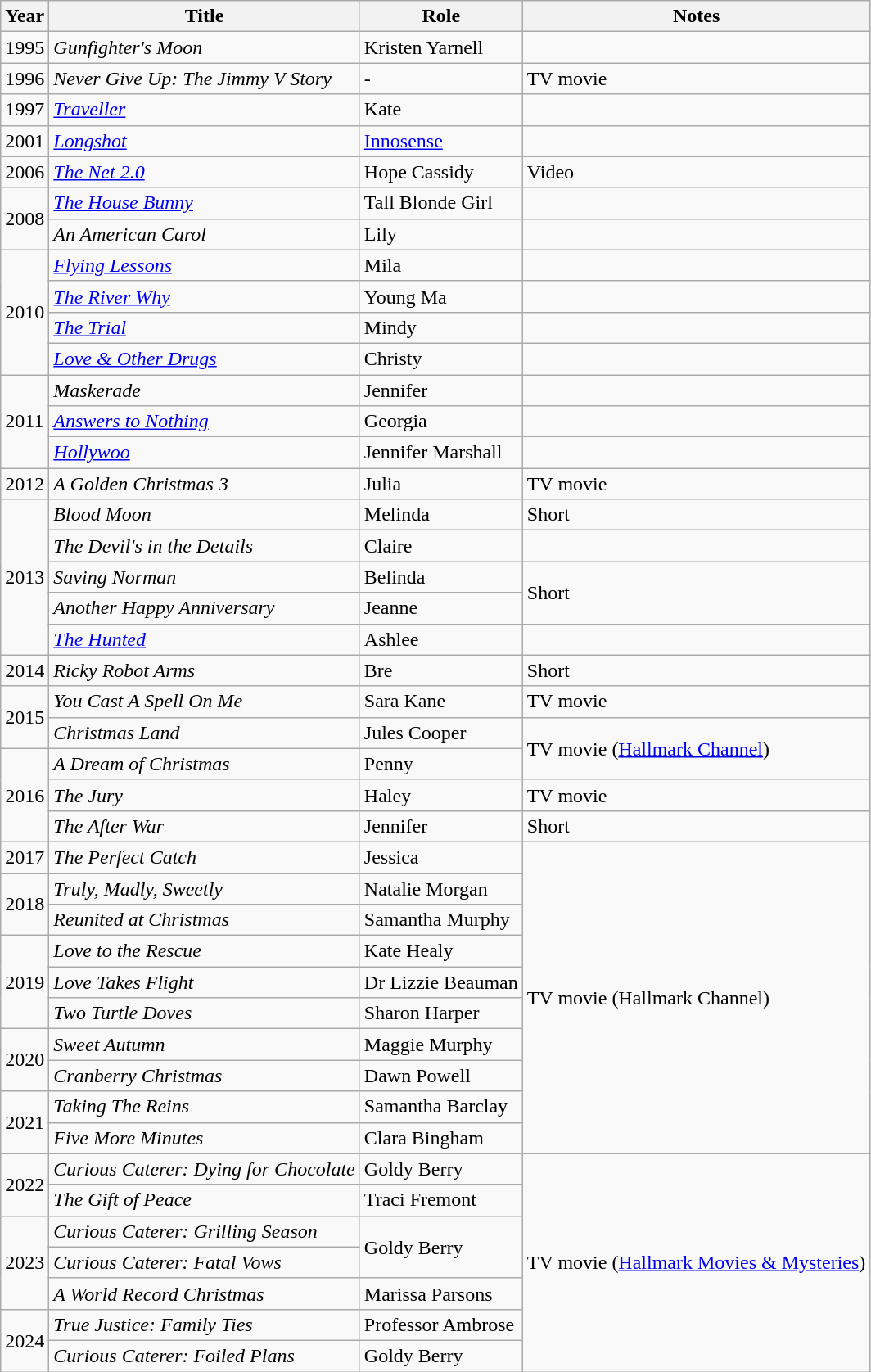<table class="wikitable sortable">
<tr>
<th>Year</th>
<th>Title</th>
<th>Role</th>
<th class="unsortable">Notes</th>
</tr>
<tr>
<td>1995</td>
<td><em>Gunfighter's Moon</em></td>
<td>Kristen Yarnell</td>
<td></td>
</tr>
<tr>
<td>1996</td>
<td><em>Never Give Up: The Jimmy V Story</em></td>
<td>-</td>
<td>TV movie</td>
</tr>
<tr>
<td>1997</td>
<td><em><a href='#'>Traveller</a></em></td>
<td>Kate</td>
<td></td>
</tr>
<tr>
<td>2001</td>
<td><em><a href='#'>Longshot</a></em></td>
<td><a href='#'>Innosense</a></td>
<td></td>
</tr>
<tr>
<td>2006</td>
<td><em><a href='#'>The Net 2.0</a></em></td>
<td>Hope Cassidy</td>
<td>Video</td>
</tr>
<tr>
<td rowspan="2">2008</td>
<td><em><a href='#'>The House Bunny</a></em></td>
<td>Tall Blonde Girl</td>
<td></td>
</tr>
<tr>
<td><em>An American Carol</em></td>
<td>Lily</td>
<td></td>
</tr>
<tr>
<td rowspan="4">2010</td>
<td><em><a href='#'>Flying Lessons</a></em></td>
<td>Mila</td>
<td></td>
</tr>
<tr>
<td><em><a href='#'>The River Why</a></em></td>
<td>Young Ma</td>
<td></td>
</tr>
<tr>
<td><em><a href='#'>The Trial</a></em></td>
<td>Mindy</td>
<td></td>
</tr>
<tr>
<td><em><a href='#'>Love & Other Drugs</a></em></td>
<td>Christy</td>
<td></td>
</tr>
<tr>
<td rowspan="3">2011</td>
<td><em>Maskerade</em></td>
<td>Jennifer</td>
<td></td>
</tr>
<tr>
<td><em><a href='#'>Answers to Nothing</a></em></td>
<td>Georgia</td>
<td></td>
</tr>
<tr>
<td><em><a href='#'>Hollywoo</a></em></td>
<td>Jennifer Marshall</td>
<td></td>
</tr>
<tr>
<td>2012</td>
<td><em>A Golden Christmas 3</em></td>
<td>Julia</td>
<td>TV movie</td>
</tr>
<tr>
<td rowspan="5">2013</td>
<td><em>Blood Moon</em></td>
<td>Melinda</td>
<td>Short</td>
</tr>
<tr>
<td><em>The Devil's in the Details</em></td>
<td>Claire</td>
<td></td>
</tr>
<tr>
<td><em>Saving Norman</em></td>
<td>Belinda</td>
<td rowspan="2">Short</td>
</tr>
<tr>
<td><em>Another Happy Anniversary</em></td>
<td>Jeanne</td>
</tr>
<tr>
<td><em><a href='#'>The Hunted</a></em></td>
<td>Ashlee</td>
<td></td>
</tr>
<tr>
<td>2014</td>
<td><em>Ricky Robot Arms</em></td>
<td>Bre</td>
<td>Short</td>
</tr>
<tr>
<td rowspan="2">2015</td>
<td><em>You Cast A Spell On Me </em></td>
<td>Sara Kane</td>
<td>TV movie</td>
</tr>
<tr>
<td><em>Christmas Land</em></td>
<td>Jules Cooper</td>
<td rowspan="2">TV movie (<a href='#'>Hallmark Channel</a>)</td>
</tr>
<tr>
<td rowspan="3">2016</td>
<td><em>A Dream of Christmas</em></td>
<td>Penny</td>
</tr>
<tr>
<td><em>The Jury</em></td>
<td>Haley</td>
<td>TV movie</td>
</tr>
<tr>
<td><em>The After War</em></td>
<td>Jennifer</td>
<td>Short</td>
</tr>
<tr>
<td>2017</td>
<td><em>The Perfect Catch</em></td>
<td>Jessica</td>
<td rowspan="10">TV movie (Hallmark Channel)</td>
</tr>
<tr>
<td rowspan="2">2018</td>
<td><em>Truly, Madly, Sweetly</em></td>
<td>Natalie Morgan</td>
</tr>
<tr>
<td><em>Reunited at Christmas</em></td>
<td>Samantha Murphy</td>
</tr>
<tr>
<td rowspan="3">2019</td>
<td><em>Love to the Rescue</em></td>
<td>Kate Healy</td>
</tr>
<tr>
<td><em>Love Takes Flight</em></td>
<td>Dr Lizzie Beauman</td>
</tr>
<tr>
<td><em>Two Turtle Doves</em></td>
<td>Sharon Harper</td>
</tr>
<tr>
<td rowspan="2">2020</td>
<td><em>Sweet Autumn</em></td>
<td>Maggie Murphy</td>
</tr>
<tr>
<td><em>Cranberry Christmas</em></td>
<td>Dawn Powell</td>
</tr>
<tr>
<td rowspan="2">2021</td>
<td><em>Taking The Reins</em></td>
<td>Samantha Barclay</td>
</tr>
<tr>
<td><em>Five More Minutes</em></td>
<td>Clara Bingham</td>
</tr>
<tr>
<td rowspan=2>2022</td>
<td><em>Curious Caterer: Dying for Chocolate</em></td>
<td>Goldy Berry</td>
<td rowspan="7">TV movie (<a href='#'>Hallmark Movies & Mysteries</a>)</td>
</tr>
<tr>
<td><em>The Gift of Peace</em></td>
<td>Traci Fremont</td>
</tr>
<tr>
<td rowspan=3>2023</td>
<td><em>Curious Caterer: Grilling Season</em></td>
<td rowspan=2>Goldy Berry</td>
</tr>
<tr>
<td><em>Curious Caterer: Fatal Vows</em></td>
</tr>
<tr>
<td><em>A World Record Christmas</em></td>
<td>Marissa Parsons</td>
</tr>
<tr>
<td rowspan=2>2024</td>
<td><em>True Justice: Family Ties</em></td>
<td>Professor Ambrose</td>
</tr>
<tr>
<td><em>Curious Caterer: Foiled Plans</em></td>
<td>Goldy Berry</td>
</tr>
</table>
